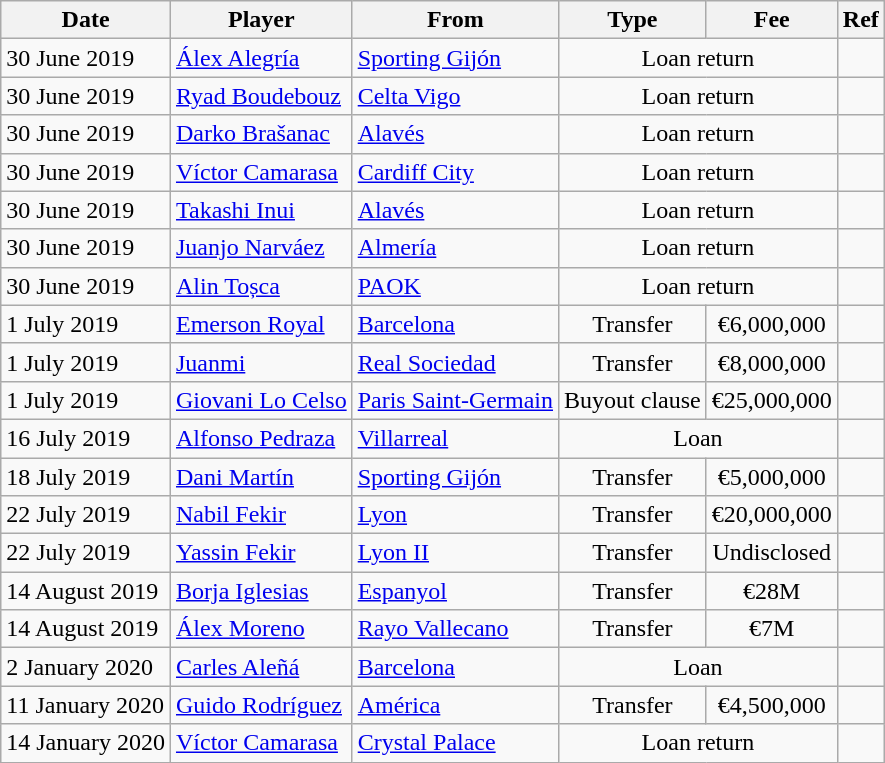<table class="wikitable">
<tr>
<th>Date</th>
<th>Player</th>
<th>From</th>
<th>Type</th>
<th>Fee</th>
<th>Ref</th>
</tr>
<tr>
<td>30 June 2019</td>
<td> <a href='#'>Álex Alegría</a></td>
<td><a href='#'>Sporting Gijón</a></td>
<td align=center colspan=2>Loan return</td>
<td align=center></td>
</tr>
<tr>
<td>30 June 2019</td>
<td> <a href='#'>Ryad Boudebouz</a></td>
<td><a href='#'>Celta Vigo</a></td>
<td align=center colspan=2>Loan return</td>
<td align=center></td>
</tr>
<tr>
<td>30 June 2019</td>
<td> <a href='#'>Darko Brašanac</a></td>
<td><a href='#'>Alavés</a></td>
<td align=center colspan=2>Loan return</td>
<td align=center></td>
</tr>
<tr>
<td>30 June 2019</td>
<td> <a href='#'>Víctor Camarasa</a></td>
<td> <a href='#'>Cardiff City</a></td>
<td align=center colspan=2>Loan return</td>
<td align=center></td>
</tr>
<tr>
<td>30 June 2019</td>
<td> <a href='#'>Takashi Inui</a></td>
<td><a href='#'>Alavés</a></td>
<td align=center colspan=2>Loan return</td>
<td align=center></td>
</tr>
<tr>
<td>30 June 2019</td>
<td> <a href='#'>Juanjo Narváez</a></td>
<td><a href='#'>Almería</a></td>
<td align=center colspan=2>Loan return</td>
<td align=center></td>
</tr>
<tr>
<td>30 June 2019</td>
<td> <a href='#'>Alin Toșca</a></td>
<td> <a href='#'>PAOK</a></td>
<td align=center colspan=2>Loan return</td>
<td align=center></td>
</tr>
<tr>
<td>1 July 2019</td>
<td> <a href='#'>Emerson Royal</a></td>
<td><a href='#'>Barcelona</a></td>
<td align=center>Transfer</td>
<td align=center>€6,000,000</td>
<td align=center></td>
</tr>
<tr>
<td>1 July 2019</td>
<td> <a href='#'>Juanmi</a></td>
<td><a href='#'>Real Sociedad</a></td>
<td align=center>Transfer</td>
<td align=center>€8,000,000</td>
<td align=center></td>
</tr>
<tr>
<td>1 July 2019</td>
<td> <a href='#'>Giovani Lo Celso</a></td>
<td> <a href='#'>Paris Saint-Germain</a></td>
<td align=center>Buyout clause</td>
<td align=center>€25,000,000</td>
<td align=center></td>
</tr>
<tr>
<td>16 July 2019</td>
<td> <a href='#'>Alfonso Pedraza</a></td>
<td><a href='#'>Villarreal</a></td>
<td align=center colspan=2>Loan</td>
<td align=center></td>
</tr>
<tr>
<td>18 July 2019</td>
<td> <a href='#'>Dani Martín</a></td>
<td><a href='#'>Sporting Gijón</a></td>
<td align=center>Transfer</td>
<td align=center>€5,000,000</td>
<td align=center></td>
</tr>
<tr>
<td>22 July 2019</td>
<td> <a href='#'>Nabil Fekir</a></td>
<td> <a href='#'>Lyon</a></td>
<td align=center>Transfer</td>
<td align=center>€20,000,000</td>
<td align=center></td>
</tr>
<tr>
<td>22 July 2019</td>
<td> <a href='#'>Yassin Fekir</a></td>
<td> <a href='#'>Lyon II</a></td>
<td align=center>Transfer</td>
<td align=center>Undisclosed</td>
<td align=center></td>
</tr>
<tr>
<td>14 August 2019</td>
<td> <a href='#'>Borja Iglesias</a></td>
<td><a href='#'>Espanyol</a></td>
<td align=center>Transfer</td>
<td align=center>€28M</td>
<td align=center></td>
</tr>
<tr>
<td>14 August 2019</td>
<td> <a href='#'>Álex Moreno</a></td>
<td><a href='#'>Rayo Vallecano</a></td>
<td align=center>Transfer</td>
<td align=center>€7M</td>
<td align=center></td>
</tr>
<tr>
<td>2 January 2020</td>
<td> <a href='#'>Carles Aleñá</a></td>
<td><a href='#'>Barcelona</a></td>
<td align=center colspan=2>Loan</td>
<td align=center></td>
</tr>
<tr>
<td>11 January 2020</td>
<td> <a href='#'>Guido Rodríguez</a></td>
<td> <a href='#'>América</a></td>
<td align=center>Transfer</td>
<td align=center>€4,500,000</td>
<td align=center></td>
</tr>
<tr>
<td>14 January 2020</td>
<td> <a href='#'>Víctor Camarasa</a></td>
<td> <a href='#'>Crystal Palace</a></td>
<td align=center colspan=2>Loan return</td>
<td align=center></td>
</tr>
</table>
